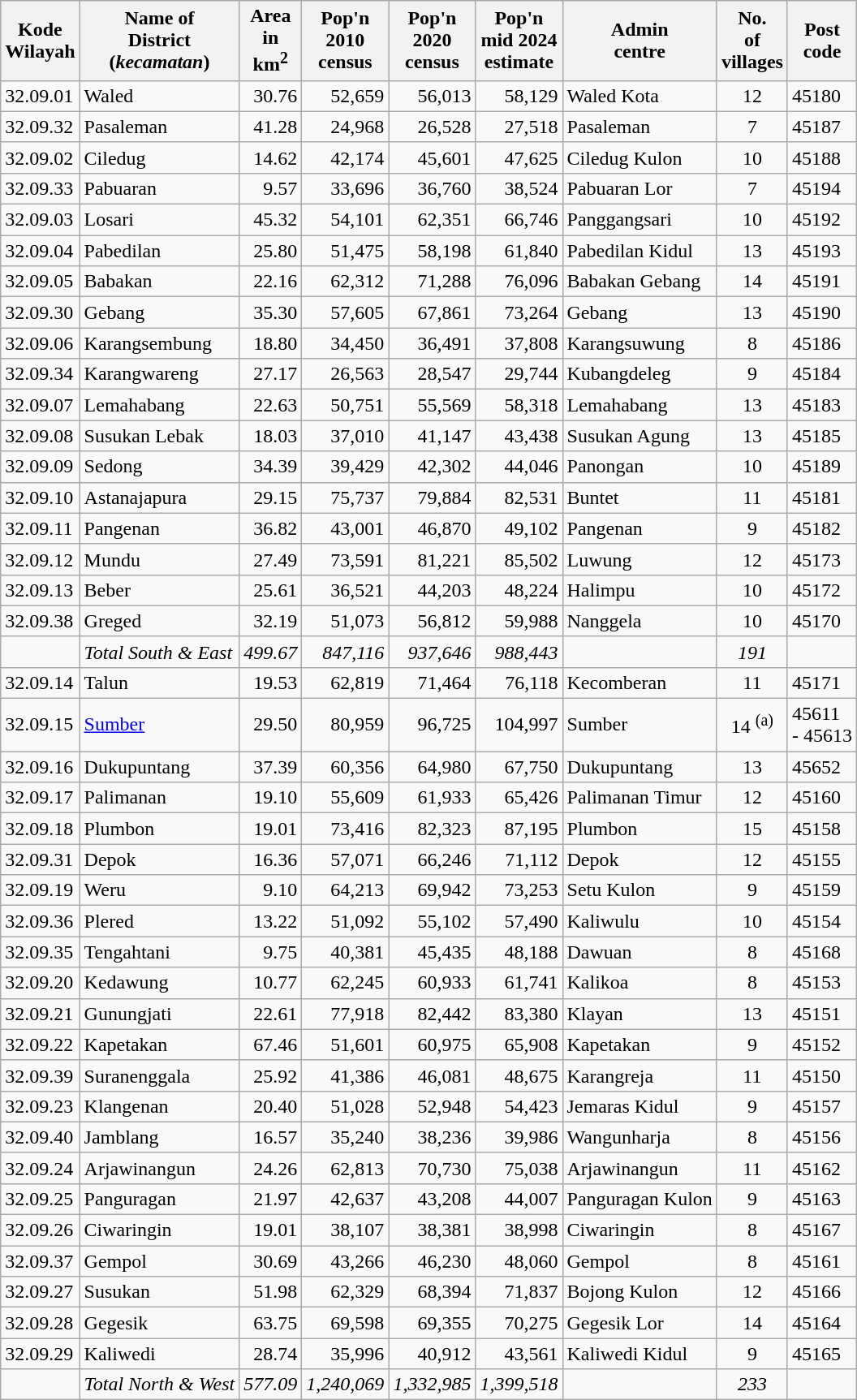<table class="wikitable">
<tr>
<th>Kode <br>Wilayah</th>
<th>Name of<br>District<br>(<em>kecamatan</em>)</th>
<th>Area <br> in <br>km<sup>2</sup></th>
<th>Pop'n <br>2010<br>census</th>
<th>Pop'n <br>2020<br>census</th>
<th>Pop'n <br>mid 2024<br>estimate</th>
<th>Admin<br>centre</th>
<th>No.<br>of<br>villages</th>
<th>Post<br>code</th>
</tr>
<tr>
<td>32.09.01</td>
<td>Waled</td>
<td align="right">30.76</td>
<td align="right">52,659</td>
<td align="right">56,013</td>
<td align="right">58,129</td>
<td>Waled Kota</td>
<td align="center">12</td>
<td>45180</td>
</tr>
<tr>
<td>32.09.32</td>
<td>Pasaleman</td>
<td align="right">41.28</td>
<td align="right">24,968</td>
<td align="right">26,528</td>
<td align="right">27,518</td>
<td>Pasaleman</td>
<td align="center">7</td>
<td>45187</td>
</tr>
<tr>
<td>32.09.02</td>
<td>Ciledug</td>
<td align="right">14.62</td>
<td align="right">42,174</td>
<td align="right">45,601</td>
<td align="right">47,625</td>
<td>Ciledug Kulon</td>
<td align="center">10</td>
<td>45188</td>
</tr>
<tr>
<td>32.09.33</td>
<td>Pabuaran</td>
<td align="right">9.57</td>
<td align="right">33,696</td>
<td align="right">36,760</td>
<td align="right">38,524</td>
<td>Pabuaran Lor</td>
<td align="center">7</td>
<td>45194</td>
</tr>
<tr>
<td>32.09.03</td>
<td>Losari</td>
<td align="right">45.32</td>
<td align="right">54,101</td>
<td align="right">62,351</td>
<td align="right">66,746</td>
<td>Panggangsari</td>
<td align="center">10</td>
<td>45192</td>
</tr>
<tr>
<td>32.09.04</td>
<td>Pabedilan</td>
<td align="right">25.80</td>
<td align="right">51,475</td>
<td align="right">58,198</td>
<td align="right">61,840</td>
<td>Pabedilan Kidul</td>
<td align="center">13</td>
<td>45193</td>
</tr>
<tr>
<td>32.09.05</td>
<td>Babakan</td>
<td align="right">22.16</td>
<td align="right">62,312</td>
<td align="right">71,288</td>
<td align="right">76,096</td>
<td>Babakan Gebang</td>
<td align="center">14</td>
<td>45191</td>
</tr>
<tr>
<td>32.09.30</td>
<td>Gebang</td>
<td align="right">35.30</td>
<td align="right">57,605</td>
<td align="right">67,861</td>
<td align="right">73,264</td>
<td>Gebang</td>
<td align="center">13</td>
<td>45190</td>
</tr>
<tr>
<td>32.09.06</td>
<td>Karangsembung</td>
<td align="right">18.80</td>
<td align="right">34,450</td>
<td align="right">36,491</td>
<td align="right">37,808</td>
<td>Karangsuwung</td>
<td align="center">8</td>
<td>45186</td>
</tr>
<tr>
<td>32.09.34</td>
<td>Karangwareng</td>
<td align="right">27.17</td>
<td align="right">26,563</td>
<td align="right">28,547</td>
<td align="right">29,744</td>
<td>Kubangdeleg</td>
<td align="center">9</td>
<td>45184</td>
</tr>
<tr>
<td>32.09.07</td>
<td>Lemahabang</td>
<td align="right">22.63</td>
<td align="right">50,751</td>
<td align="right">55,569</td>
<td align="right">58,318</td>
<td>Lemahabang</td>
<td align="center">13</td>
<td>45183</td>
</tr>
<tr>
<td>32.09.08</td>
<td>Susukan Lebak</td>
<td align="right">18.03</td>
<td align="right">37,010</td>
<td align="right">41,147</td>
<td align="right">43,438</td>
<td>Susukan Agung</td>
<td align="center">13</td>
<td>45185</td>
</tr>
<tr>
<td>32.09.09</td>
<td>Sedong</td>
<td align="right">34.39</td>
<td align="right">39,429</td>
<td align="right">42,302</td>
<td align="right">44,046</td>
<td>Panongan</td>
<td align="center">10</td>
<td>45189</td>
</tr>
<tr>
<td>32.09.10</td>
<td>Astanajapura</td>
<td align="right">29.15</td>
<td align="right">75,737</td>
<td align="right">79,884</td>
<td align="right">82,531</td>
<td>Buntet</td>
<td align="center">11</td>
<td>45181</td>
</tr>
<tr>
<td>32.09.11</td>
<td>Pangenan</td>
<td align="right">36.82</td>
<td align="right">43,001</td>
<td align="right">46,870</td>
<td align="right">49,102</td>
<td>Pangenan</td>
<td align="center">9</td>
<td>45182</td>
</tr>
<tr>
<td>32.09.12</td>
<td>Mundu</td>
<td align="right">27.49</td>
<td align="right">73,591</td>
<td align="right">81,221</td>
<td align="right">85,502</td>
<td>Luwung</td>
<td align="center">12</td>
<td>45173</td>
</tr>
<tr>
<td>32.09.13</td>
<td>Beber</td>
<td align="right">25.61</td>
<td align="right">36,521</td>
<td align="right">44,203</td>
<td align="right">48,224</td>
<td>Halimpu</td>
<td align="center">10</td>
<td>45172</td>
</tr>
<tr>
<td>32.09.38</td>
<td>Greged</td>
<td align="right">32.19</td>
<td align="right">51,073</td>
<td align="right">56,812</td>
<td align="right">59,988</td>
<td>Nanggela</td>
<td align="center">10</td>
<td>45170</td>
</tr>
<tr>
<td></td>
<td><em>Total South & East</em></td>
<td align="right"><em>499.67</em></td>
<td align="right"><em>847,116</em></td>
<td align="right"><em>937,646</em></td>
<td align="right"><em>988,443</em></td>
<td></td>
<td align="center"><em>191</em></td>
<td></td>
</tr>
<tr>
<td>32.09.14</td>
<td>Talun</td>
<td align="right">19.53</td>
<td align="right">62,819</td>
<td align="right">71,464</td>
<td align="right">76,118</td>
<td>Kecomberan</td>
<td align="center">11</td>
<td>45171</td>
</tr>
<tr>
<td>32.09.15</td>
<td><a href='#'>Sumber</a></td>
<td align="right">29.50</td>
<td align="right">80,959</td>
<td align="right">96,725</td>
<td align="right">104,997</td>
<td>Sumber</td>
<td align="center">14 <sup>(a)</sup></td>
<td>45611 <br>- 45613</td>
</tr>
<tr>
<td>32.09.16</td>
<td>Dukupuntang</td>
<td align="right">37.39</td>
<td align="right">60,356</td>
<td align="right">64,980</td>
<td align="right">67,750</td>
<td>Dukupuntang</td>
<td align="center">13</td>
<td>45652</td>
</tr>
<tr>
<td>32.09.17</td>
<td>Palimanan</td>
<td align="right">19.10</td>
<td align="right">55,609</td>
<td align="right">61,933</td>
<td align="right">65,426</td>
<td>Palimanan Timur</td>
<td align="center">12</td>
<td>45160</td>
</tr>
<tr>
<td>32.09.18</td>
<td>Plumbon</td>
<td align="right">19.01</td>
<td align="right">73,416</td>
<td align="right">82,323</td>
<td align="right">87,195</td>
<td>Plumbon</td>
<td align="center">15</td>
<td>45158</td>
</tr>
<tr>
<td>32.09.31</td>
<td>Depok</td>
<td align="right">16.36</td>
<td align="right">57,071</td>
<td align="right">66,246</td>
<td align="right">71,112</td>
<td>Depok</td>
<td align="center">12</td>
<td>45155</td>
</tr>
<tr>
<td>32.09.19</td>
<td>Weru</td>
<td align="right">9.10</td>
<td align="right">64,213</td>
<td align="right">69,942</td>
<td align="right">73,253</td>
<td>Setu Kulon</td>
<td align="center">9</td>
<td>45159</td>
</tr>
<tr>
<td>32.09.36</td>
<td>Plered</td>
<td align="right">13.22</td>
<td align="right">51,092</td>
<td align="right">55,102</td>
<td align="right">57,490</td>
<td>Kaliwulu</td>
<td align="center">10</td>
<td>45154</td>
</tr>
<tr>
<td>32.09.35</td>
<td>Tengahtani</td>
<td align="right">9.75</td>
<td align="right">40,381</td>
<td align="right">45,435</td>
<td align="right">48,188</td>
<td>Dawuan</td>
<td align="center">8</td>
<td>45168</td>
</tr>
<tr>
<td>32.09.20</td>
<td>Kedawung</td>
<td align="right">10.77</td>
<td align="right">62,245</td>
<td align="right">60,933</td>
<td align="right">61,741</td>
<td>Kalikoa</td>
<td align="center">8</td>
<td>45153</td>
</tr>
<tr>
<td>32.09.21</td>
<td>Gunungjati</td>
<td align="right">22.61</td>
<td align="right">77,918</td>
<td align="right">82,442</td>
<td align="right">83,380</td>
<td>Klayan</td>
<td align="center">13</td>
<td>45151</td>
</tr>
<tr>
<td>32.09.22</td>
<td>Kapetakan</td>
<td align="right">67.46</td>
<td align="right">51,601</td>
<td align="right">60,975</td>
<td align="right">65,908</td>
<td>Kapetakan</td>
<td align="center">9</td>
<td>45152</td>
</tr>
<tr>
<td>32.09.39</td>
<td>Suranenggala</td>
<td align="right">25.92</td>
<td align="right">41,386</td>
<td align="right">46,081</td>
<td align="right">48,675</td>
<td>Karangreja</td>
<td align="center">11</td>
<td>45150</td>
</tr>
<tr>
<td>32.09.23</td>
<td>Klangenan</td>
<td align="right">20.40</td>
<td align="right">51,028</td>
<td align="right">52,948</td>
<td align="right">54,423</td>
<td>Jemaras Kidul</td>
<td align="center">9</td>
<td>45157</td>
</tr>
<tr>
<td>32.09.40</td>
<td>Jamblang</td>
<td align="right">16.57</td>
<td align="right">35,240</td>
<td align="right">38,236</td>
<td align="right">39,986</td>
<td>Wangunharja</td>
<td align="center">8</td>
<td>45156</td>
</tr>
<tr>
<td>32.09.24</td>
<td>Arjawinangun</td>
<td align="right">24.26</td>
<td align="right">62,813</td>
<td align="right">70,730</td>
<td align="right">75,038</td>
<td>Arjawinangun</td>
<td align="center">11</td>
<td>45162</td>
</tr>
<tr>
<td>32.09.25</td>
<td>Panguragan</td>
<td align="right">21.97</td>
<td align="right">42,637</td>
<td align="right">43,208</td>
<td align="right">44,007</td>
<td>Panguragan Kulon</td>
<td align="center">9</td>
<td>45163</td>
</tr>
<tr>
<td>32.09.26</td>
<td>Ciwaringin</td>
<td align="right">19.01</td>
<td align="right">38,107</td>
<td align="right">38,381</td>
<td align="right">38,998</td>
<td>Ciwaringin</td>
<td align="center">8</td>
<td>45167</td>
</tr>
<tr>
<td>32.09.37</td>
<td>Gempol</td>
<td align="right">30.69</td>
<td align="right">43,266</td>
<td align="right">46,230</td>
<td align="right">48,060</td>
<td>Gempol</td>
<td align="center">8</td>
<td>45161</td>
</tr>
<tr>
<td>32.09.27</td>
<td>Susukan</td>
<td align="right">51.98</td>
<td align="right">62,329</td>
<td align="right">68,394</td>
<td align="right">71,837</td>
<td>Bojong Kulon</td>
<td align="center">12</td>
<td>45166</td>
</tr>
<tr>
<td>32.09.28</td>
<td>Gegesik</td>
<td align="right">63.75</td>
<td align="right">69,598</td>
<td align="right">69,355</td>
<td align="right">70,275</td>
<td>Gegesik Lor</td>
<td align="center">14</td>
<td>45164</td>
</tr>
<tr>
<td>32.09.29</td>
<td>Kaliwedi</td>
<td align="right">28.74</td>
<td align="right">35,996</td>
<td align="right">40,912</td>
<td align="right">43,561</td>
<td>Kaliwedi Kidul</td>
<td align="center">9</td>
<td>45165</td>
</tr>
<tr>
<td></td>
<td><em>Total North & West</em></td>
<td align="right"><em>577.09</em></td>
<td align="right"><em>1,240,069</em></td>
<td align="right"><em>1,332,985</em></td>
<td align="right"><em>1,399,518</em></td>
<td></td>
<td align="center"><em>233</em></td>
<td></td>
</tr>
</table>
